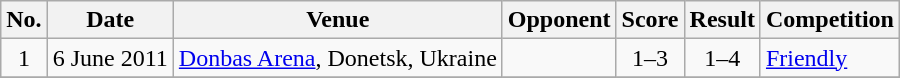<table class="wikitable">
<tr>
<th>No.</th>
<th>Date</th>
<th>Venue</th>
<th>Opponent</th>
<th>Score</th>
<th>Result</th>
<th>Competition</th>
</tr>
<tr>
<td align=center>1</td>
<td>6 June 2011</td>
<td><a href='#'>Donbas Arena</a>, Donetsk, Ukraine</td>
<td></td>
<td align=center>1–3</td>
<td align=center>1–4</td>
<td><a href='#'>Friendly</a></td>
</tr>
<tr>
</tr>
</table>
